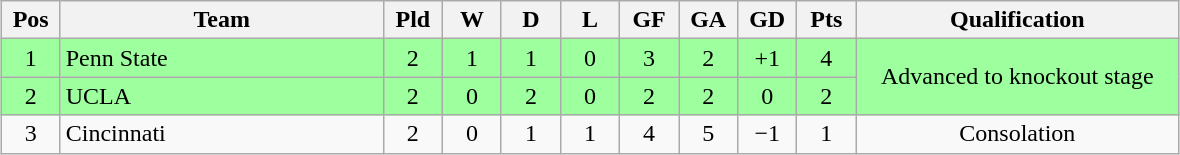<table class="wikitable" style="text-align:center; margin: 1em auto">
<tr>
<th style="width:2em">Pos</th>
<th style="width:13em">Team</th>
<th style="width:2em">Pld</th>
<th style="width:2em">W</th>
<th style="width:2em">D</th>
<th style="width:2em">L</th>
<th style="width:2em">GF</th>
<th style="width:2em">GA</th>
<th style="width:2em">GD</th>
<th style="width:2em">Pts</th>
<th style="width:13em">Qualification</th>
</tr>
<tr bgcolor="#9eff9e">
<td>1</td>
<td style="text-align:left">Penn State</td>
<td>2</td>
<td>1</td>
<td>1</td>
<td>0</td>
<td>3</td>
<td>2</td>
<td>+1</td>
<td>4</td>
<td rowspan="2">Advanced to knockout stage</td>
</tr>
<tr bgcolor="#9eff9e">
<td>2</td>
<td style="text-align:left">UCLA</td>
<td>2</td>
<td>0</td>
<td>2</td>
<td>0</td>
<td>2</td>
<td>2</td>
<td>0</td>
<td>2</td>
</tr>
<tr>
<td>3</td>
<td style="text-align:left">Cincinnati</td>
<td>2</td>
<td>0</td>
<td>1</td>
<td>1</td>
<td>4</td>
<td>5</td>
<td>−1</td>
<td>1</td>
<td>Consolation</td>
</tr>
</table>
